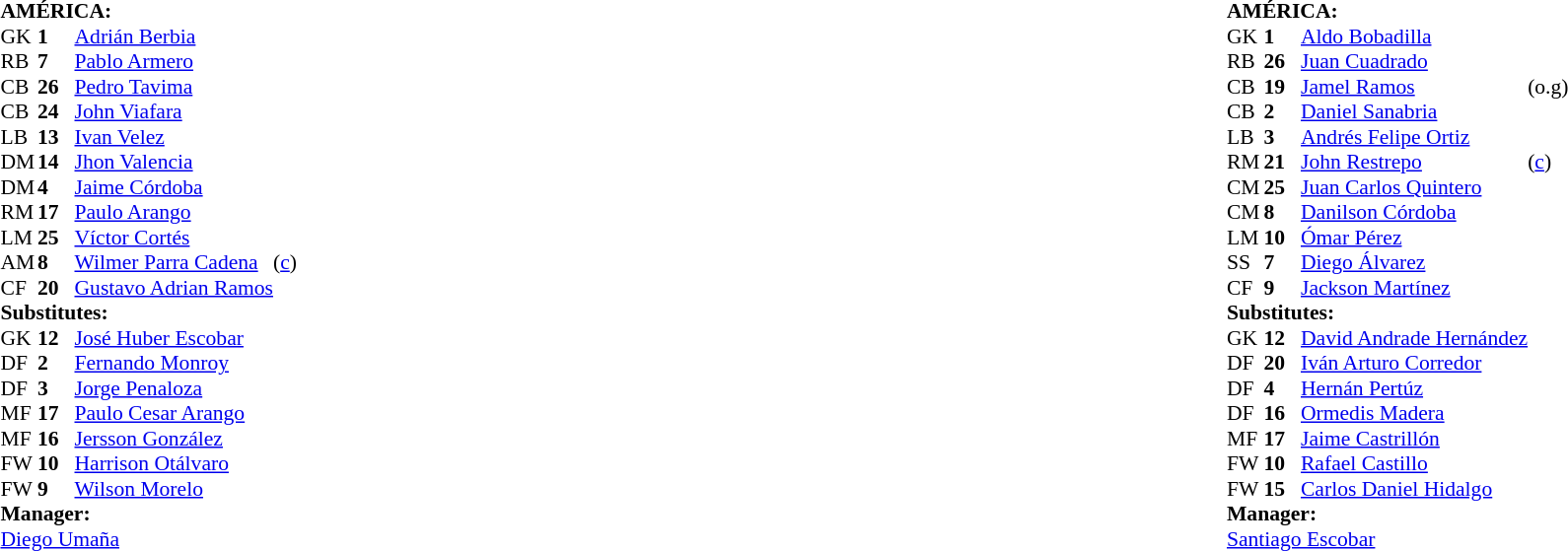<table width="100%">
<tr>
<td valign="top" width="50%"><br><table style="font-size: 90%" cellspacing="0" cellpadding="0">
<tr>
<td colspan="4"><strong>AMÉRICA:</strong></td>
</tr>
<tr>
<th width=25></th>
<th width=25></th>
</tr>
<tr>
<td>GK</td>
<td><strong>1</strong></td>
<td> <a href='#'>Adrián Berbia</a></td>
</tr>
<tr>
<td>RB</td>
<td><strong>7</strong></td>
<td> <a href='#'>Pablo Armero</a></td>
</tr>
<tr>
<td>CB</td>
<td><strong>26</strong></td>
<td> <a href='#'>Pedro Tavima</a></td>
</tr>
<tr>
<td>CB</td>
<td><strong>24</strong></td>
<td> <a href='#'>John Viafara</a></td>
<td></td>
<td></td>
</tr>
<tr>
<td>LB</td>
<td><strong>13</strong></td>
<td> <a href='#'>Ivan Velez</a></td>
</tr>
<tr>
<td>DM</td>
<td><strong>14</strong></td>
<td> <a href='#'>Jhon Valencia</a></td>
</tr>
<tr>
<td>DM</td>
<td><strong>4</strong></td>
<td> <a href='#'>Jaime Córdoba</a></td>
<td></td>
<td></td>
</tr>
<tr>
<td>RM</td>
<td><strong>17</strong></td>
<td> <a href='#'>Paulo Arango</a></td>
<td></td>
<td></td>
</tr>
<tr>
<td>LM</td>
<td><strong>25</strong></td>
<td> <a href='#'>Víctor Cortés</a></td>
<td></td>
<td></td>
</tr>
<tr>
<td>AM</td>
<td><strong>8</strong></td>
<td> <a href='#'>Wilmer Parra Cadena</a></td>
<td></td>
<td>(<a href='#'>c</a>) </td>
</tr>
<tr>
<td>CF</td>
<td><strong>20</strong></td>
<td> <a href='#'>Gustavo Adrian Ramos</a></td>
<td></td>
<td></td>
</tr>
<tr>
<td colspan=3><strong>Substitutes:</strong></td>
</tr>
<tr>
<td>GK</td>
<td><strong>12</strong></td>
<td> <a href='#'>José Huber Escobar</a></td>
</tr>
<tr>
<td>DF</td>
<td><strong>2</strong></td>
<td> <a href='#'>Fernando Monroy</a></td>
</tr>
<tr>
<td>DF</td>
<td><strong>3</strong></td>
<td> <a href='#'>Jorge Penaloza</a></td>
</tr>
<tr>
<td>MF</td>
<td><strong>17</strong></td>
<td> <a href='#'>Paulo Cesar Arango</a></td>
</tr>
<tr>
<td>MF</td>
<td><strong>16</strong></td>
<td> <a href='#'>Jersson González</a></td>
</tr>
<tr>
<td>FW</td>
<td><strong>10</strong></td>
<td> <a href='#'>Harrison Otálvaro</a></td>
<td></td>
<td></td>
</tr>
<tr>
<td>FW</td>
<td><strong>9</strong></td>
<td> <a href='#'>Wilson Morelo</a></td>
</tr>
<tr>
<td colspan=3><strong>Manager:</strong></td>
</tr>
<tr>
<td colspan=4> <a href='#'>Diego Umaña</a></td>
</tr>
</table>
</td>
<td valign="top" width="50%"><br><table style="font-size: 90%" cellspacing="0" cellpadding="0" align=center>
<tr>
<td colspan="4"><strong>AMÉRICA:</strong></td>
</tr>
<tr>
<th width=25></th>
<th width=25></th>
</tr>
<tr>
<td>GK</td>
<td><strong>1</strong></td>
<td> <a href='#'>Aldo Bobadilla</a></td>
</tr>
<tr>
<td>RB</td>
<td><strong>26</strong></td>
<td> <a href='#'>Juan Cuadrado</a></td>
<td></td>
<td></td>
</tr>
<tr>
<td>CB</td>
<td><strong>19</strong></td>
<td> <a href='#'>Jamel Ramos</a></td>
<td></td>
<td>  (o.g)</td>
</tr>
<tr>
<td>CB</td>
<td><strong>2</strong></td>
<td> <a href='#'>Daniel Sanabria</a></td>
</tr>
<tr>
<td>LB</td>
<td><strong>3</strong></td>
<td> <a href='#'>Andrés Felipe Ortiz</a></td>
<td></td>
<td></td>
</tr>
<tr>
<td>RM</td>
<td><strong>21</strong></td>
<td> <a href='#'>John Restrepo</a></td>
<td></td>
<td>(<a href='#'>c</a>)</td>
</tr>
<tr>
<td>CM</td>
<td><strong>25</strong></td>
<td> <a href='#'>Juan Carlos Quintero</a></td>
<td></td>
<td> </td>
</tr>
<tr>
<td>CM</td>
<td><strong>8</strong></td>
<td> <a href='#'>Danilson Córdoba</a></td>
</tr>
<tr>
<td>LM</td>
<td><strong>10</strong></td>
<td> <a href='#'>Ómar Pérez</a></td>
</tr>
<tr>
<td>SS</td>
<td><strong>7</strong></td>
<td> <a href='#'>Diego Álvarez</a></td>
<td></td>
<td></td>
</tr>
<tr>
<td>CF</td>
<td><strong>9</strong></td>
<td> <a href='#'>Jackson Martínez</a></td>
<td></td>
<td></td>
</tr>
<tr>
<td colspan=3><strong>Substitutes:</strong></td>
</tr>
<tr>
<td>GK</td>
<td><strong>12</strong></td>
<td> <a href='#'>David Andrade Hernández</a></td>
</tr>
<tr>
<td>DF</td>
<td><strong>20</strong></td>
<td> <a href='#'>Iván Arturo Corredor</a></td>
</tr>
<tr>
<td>DF</td>
<td><strong>4</strong></td>
<td> <a href='#'>Hernán Pertúz</a></td>
</tr>
<tr>
<td>DF</td>
<td><strong>16</strong></td>
<td> <a href='#'>Ormedis Madera</a></td>
</tr>
<tr>
<td>MF</td>
<td><strong>17</strong></td>
<td> <a href='#'>Jaime Castrillón</a></td>
<td></td>
<td></td>
</tr>
<tr>
<td>FW</td>
<td><strong>10</strong></td>
<td> <a href='#'>Rafael Castillo</a></td>
</tr>
<tr>
<td>FW</td>
<td><strong>15</strong></td>
<td> <a href='#'>Carlos Daniel Hidalgo</a></td>
<td></td>
<td></td>
</tr>
<tr>
<td colspan=3><strong>Manager:</strong></td>
</tr>
<tr>
<td colspan=4> <a href='#'>Santiago Escobar</a></td>
</tr>
<tr>
</tr>
</table>
</td>
</tr>
</table>
